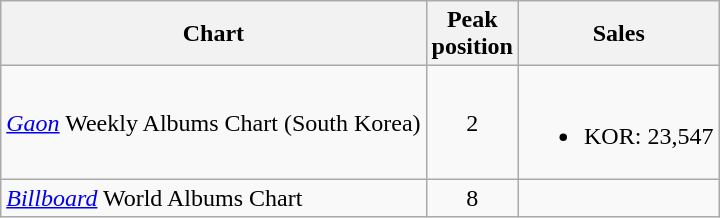<table class="wikitable sortable">
<tr>
<th>Chart</th>
<th>Peak<br>position</th>
<th style="text-align:center;">Sales</th>
</tr>
<tr>
<td><em><a href='#'>Gaon</a></em> Weekly Albums Chart (South Korea)</td>
<td align="center">2</td>
<td rowspan="1"><br><ul><li>KOR: 23,547</li></ul></td>
</tr>
<tr>
<td><em><a href='#'>Billboard</a></em> World Albums Chart</td>
<td align="center">8</td>
</tr>
</table>
